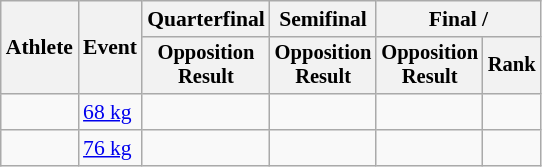<table class=wikitable style=font-size:90%;text-align:center>
<tr>
<th rowspan=2>Athlete</th>
<th rowspan=2>Event</th>
<th>Quarterfinal</th>
<th>Semifinal</th>
<th colspan=2>Final / </th>
</tr>
<tr style=font-size:95%>
<th>Opposition<br>Result</th>
<th>Opposition<br>Result</th>
<th>Opposition<br>Result</th>
<th>Rank</th>
</tr>
<tr>
<td align=left></td>
<td align=left><a href='#'>68 kg</a></td>
<td></td>
<td></td>
<td></td>
<td></td>
</tr>
<tr>
<td align=left></td>
<td align=left><a href='#'>76 kg</a></td>
<td></td>
<td></td>
<td></td>
<td></td>
</tr>
</table>
